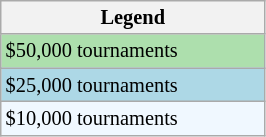<table class="wikitable"  style="font-size:85%; width:14%;">
<tr>
<th>Legend</th>
</tr>
<tr style="background:#addfad;">
<td>$50,000 tournaments</td>
</tr>
<tr style="background:lightblue;">
<td>$25,000 tournaments</td>
</tr>
<tr style="background:#f0f8ff;">
<td>$10,000 tournaments</td>
</tr>
</table>
